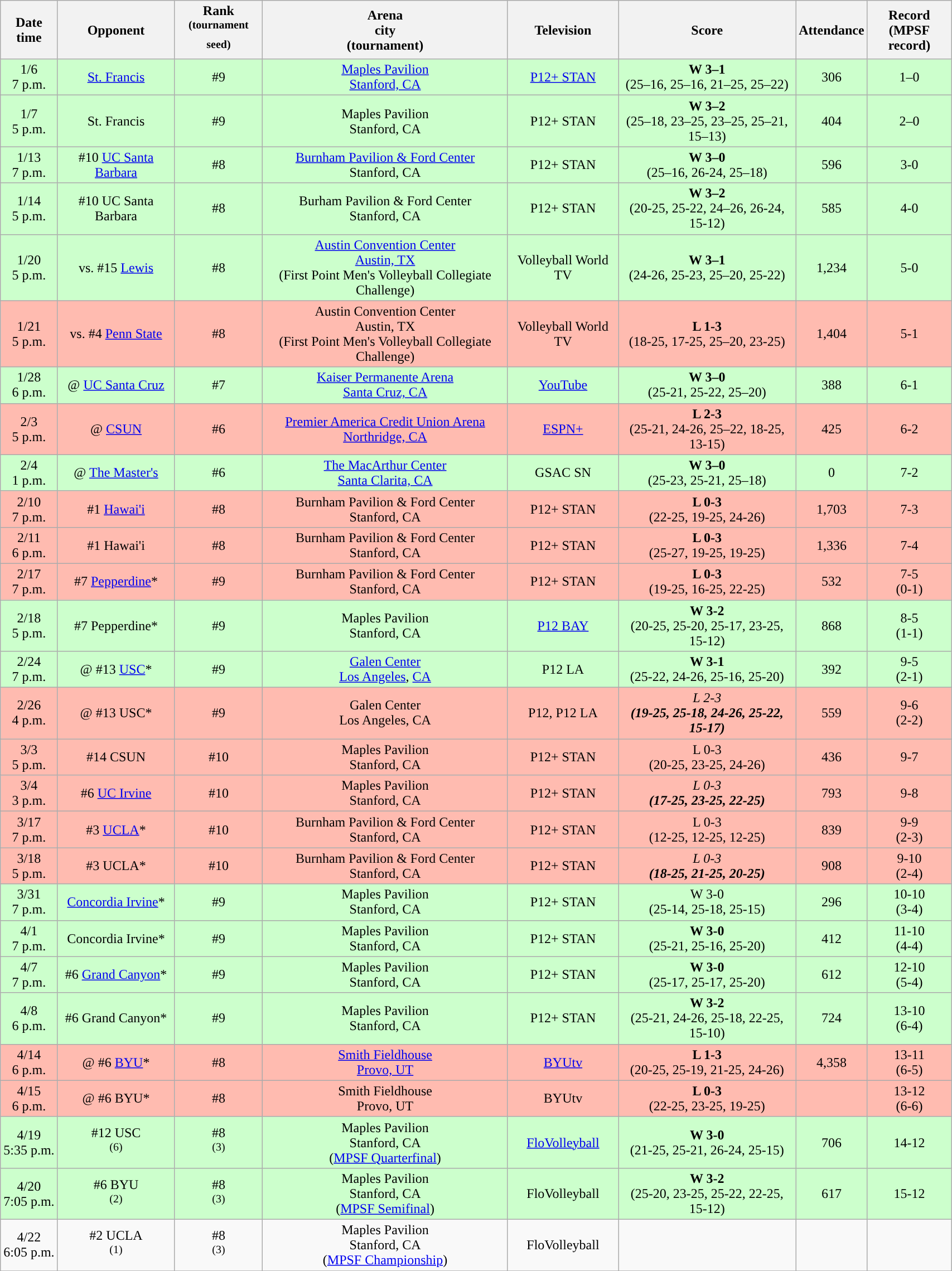<table class="wikitable sortable" style="width:90%">
<tr>
<th>Date<br>time</th>
<th>Opponent</th>
<th>Rank<br><sup>(tournament seed)</sup></th>
<th>Arena<br>city<br>(tournament)</th>
<th>Television</th>
<th>Score</th>
<th>Attendance</th>
<th>Record<br>(MPSF record)</th>
</tr>
<tr align="center" bgcolor="#ccffcc">
<td>1/6<br>7 p.m.</td>
<td><a href='#'>St. Francis</a></td>
<td>#9</td>
<td><a href='#'>Maples Pavilion</a><br><a href='#'>Stanford, CA</a></td>
<td><a href='#'>P12+ STAN</a></td>
<td><strong>W 3–1</strong><br>(25–16, 25–16, 21–25, 25–22)</td>
<td>306</td>
<td>1–0</td>
</tr>
<tr align="center" bgcolor="#ccffcc">
<td>1/7<br>5 p.m.</td>
<td>St. Francis</td>
<td>#9</td>
<td>Maples Pavilion<br>Stanford, CA</td>
<td>P12+ STAN</td>
<td><strong>W 3–2</strong><br> (25–18, 23–25, 23–25, 25–21, 15–13)</td>
<td>404</td>
<td>2–0</td>
</tr>
<tr align="center" bgcolor="#ccffcc">
<td>1/13<br>7 p.m.</td>
<td>#10 <a href='#'>UC Santa Barbara</a></td>
<td>#8</td>
<td><a href='#'>Burnham Pavilion & Ford Center</a><br>Stanford, CA</td>
<td>P12+ STAN</td>
<td><strong>W 3–0</strong><br>(25–16, 26-24, 25–18)</td>
<td>596</td>
<td>3-0</td>
</tr>
<tr align="center" bgcolor="#ccffcc">
<td>1/14<br>5 p.m.</td>
<td>#10 UC Santa Barbara</td>
<td>#8</td>
<td>Burham Pavilion & Ford Center<br>Stanford, CA</td>
<td>P12+ STAN</td>
<td><strong>W 3–2</strong><br>(20-25, 25-22, 24–26, 26-24, 15-12)</td>
<td>585</td>
<td>4-0</td>
</tr>
<tr align="center" bgcolor="#ccffcc">
<td>1/20<br>5 p.m.</td>
<td>vs. #15 <a href='#'>Lewis</a></td>
<td>#8</td>
<td><a href='#'>Austin Convention Center</a><br><a href='#'>Austin, TX</a><br>(First Point Men's Volleyball Collegiate Challenge)</td>
<td>Volleyball World TV</td>
<td><strong>W 3–1</strong><br>(24-26, 25-23, 25–20, 25-22)</td>
<td>1,234</td>
<td>5-0</td>
</tr>
<tr align="center" bgcolor="#ffbbb">
<td>1/21<br>5 p.m.</td>
<td>vs. #4 <a href='#'>Penn State</a></td>
<td>#8</td>
<td>Austin Convention Center<br>Austin, TX<br>(First Point Men's Volleyball Collegiate Challenge)</td>
<td>Volleyball World TV</td>
<td><strong>L 1-3</strong><br>(18-25, 17-25, 25–20, 23-25)</td>
<td>1,404</td>
<td>5-1</td>
</tr>
<tr align="center" bgcolor="#ccffcc">
<td>1/28<br>6 p.m.</td>
<td>@ <a href='#'>UC Santa Cruz</a></td>
<td>#7</td>
<td><a href='#'>Kaiser Permanente Arena</a><br><a href='#'>Santa Cruz, CA</a></td>
<td><a href='#'>YouTube</a></td>
<td><strong>W 3–0</strong><br>(25-21, 25-22, 25–20)</td>
<td>388</td>
<td>6-1</td>
</tr>
<tr align="center" bgcolor="#ffbbb">
<td>2/3<br>5 p.m.</td>
<td>@ <a href='#'>CSUN</a></td>
<td>#6</td>
<td><a href='#'>Premier America Credit Union Arena</a><br><a href='#'>Northridge, CA</a></td>
<td><a href='#'>ESPN+</a></td>
<td><strong>L 2-3</strong><br>(25-21, 24-26, 25–22, 18-25, 13-15)</td>
<td>425</td>
<td>6-2</td>
</tr>
<tr align="center" bgcolor="#ccffcc">
<td>2/4<br>1 p.m.</td>
<td>@ <a href='#'>The Master's</a></td>
<td>#6</td>
<td><a href='#'>The MacArthur Center</a><br><a href='#'>Santa Clarita, CA</a></td>
<td>GSAC SN</td>
<td><strong>W 3–0</strong><br>(25-23, 25-21, 25–18)</td>
<td>0</td>
<td>7-2</td>
</tr>
<tr align="center" bgcolor="#ffbbb">
<td>2/10<br>7 p.m.</td>
<td>#1 <a href='#'>Hawai'i</a></td>
<td>#8</td>
<td>Burnham Pavilion & Ford Center<br>Stanford, CA</td>
<td>P12+ STAN</td>
<td><strong>L 0-3</strong><br>(22-25, 19-25, 24-26)</td>
<td>1,703</td>
<td>7-3</td>
</tr>
<tr align="center" bgcolor="#ffbbb">
<td>2/11<br>6 p.m.</td>
<td>#1 Hawai'i</td>
<td>#8</td>
<td>Burnham Pavilion & Ford Center<br>Stanford, CA</td>
<td>P12+ STAN</td>
<td><strong>L 0-3</strong><br>(25-27, 19-25, 19-25)</td>
<td>1,336</td>
<td>7-4</td>
</tr>
<tr align="center" bgcolor="#ffbbb">
<td>2/17<br>7 p.m.</td>
<td>#7 <a href='#'>Pepperdine</a>*</td>
<td>#9</td>
<td>Burnham Pavilion & Ford Center<br>Stanford, CA</td>
<td>P12+ STAN</td>
<td><strong>L 0-3</strong><br>(19-25, 16-25, 22-25)</td>
<td>532</td>
<td>7-5<br>(0-1)</td>
</tr>
<tr align="center" bgcolor="#ccffcc">
<td>2/18<br>5 p.m.</td>
<td>#7 Pepperdine*</td>
<td>#9</td>
<td>Maples Pavilion<br>Stanford, CA</td>
<td><a href='#'>P12 BAY</a></td>
<td><strong>W 3-2</strong><br>(20-25, 25-20, 25-17, 23-25, 15-12)</td>
<td>868</td>
<td>8-5<br>(1-1)</td>
</tr>
<tr align="center" bgcolor="#ccffcc">
<td>2/24<br>7 p.m.</td>
<td>@ #13 <a href='#'>USC</a>*</td>
<td>#9</td>
<td><a href='#'>Galen Center</a><br><a href='#'>Los Angeles</a>, <a href='#'>CA</a></td>
<td>P12 LA</td>
<td><strong>W 3-1</strong><br>(25-22, 24-26, 25-16, 25-20)</td>
<td>392</td>
<td>9-5<br>(2-1)</td>
</tr>
<tr align="center" bgcolor="#ffbbb">
<td>2/26<br>4 p.m.</td>
<td>@ #13 USC*</td>
<td>#9</td>
<td>Galen Center<br>Los Angeles, CA</td>
<td>P12, P12 LA</td>
<td><em>L 2-3<strong><br>(19-25, 25-18, 24-26, 25-22, 15-17)</td>
<td>559</td>
<td>9-6<br>(2-2)</td>
</tr>
<tr align="center" bgcolor="#ffbbb">
<td>3/3<br>5 p.m.</td>
<td>#14 CSUN</td>
<td>#10</td>
<td>Maples Pavilion<br>Stanford, CA</td>
<td>P12+ STAN</td>
<td></em>L 0-3</strong><br>(20-25, 23-25, 24-26)</td>
<td>436</td>
<td>9-7</td>
</tr>
<tr align="center"  bgcolor="#ffbbb">
<td>3/4<br>3 p.m.</td>
<td>#6 <a href='#'>UC Irvine</a></td>
<td>#10</td>
<td>Maples Pavilion<br>Stanford, CA</td>
<td>P12+ STAN</td>
<td><em>L 0-3<strong><br>(17-25, 23-25, 22-25)</td>
<td>793</td>
<td>9-8</td>
</tr>
<tr align="center" bgcolor="#ffbbb">
<td>3/17<br>7 p.m.</td>
<td>#3 <a href='#'>UCLA</a>*</td>
<td>#10</td>
<td>Burnham Pavilion & Ford Center<br>Stanford, CA</td>
<td>P12+ STAN</td>
<td></em>L 0-3</strong><br>(12-25, 12-25, 12-25)</td>
<td>839</td>
<td>9-9<br>(2-3)</td>
</tr>
<tr align="center" bgcolor="#ffbbb">
<td>3/18<br>5 p.m.</td>
<td>#3 UCLA*</td>
<td>#10</td>
<td>Burnham Pavilion & Ford Center<br>Stanford, CA</td>
<td>P12+ STAN</td>
<td><em>L 0-3<strong><br>(18-25, 21-25, 20-25)</td>
<td>908</td>
<td>9-10<br>(2-4)</td>
</tr>
<tr align="center"  bgcolor="#ccffcc">
<td>3/31<br>7 p.m.</td>
<td><a href='#'>Concordia Irvine</a>*</td>
<td>#9</td>
<td>Maples Pavilion<br>Stanford, CA</td>
<td>P12+ STAN</td>
<td></em>W 3-0</strong><br>(25-14, 25-18, 25-15)</td>
<td>296</td>
<td>10-10<br>(3-4)</td>
</tr>
<tr align="center" bgcolor="#ccffcc">
<td>4/1<br>7 p.m.</td>
<td>Concordia Irvine*</td>
<td>#9</td>
<td>Maples Pavilion<br>Stanford, CA</td>
<td>P12+ STAN</td>
<td><strong>W 3-0</strong><br>(25-21, 25-16, 25-20)</td>
<td>412</td>
<td>11-10<br>(4-4)</td>
</tr>
<tr align="center" bgcolor="#ccffcc">
<td>4/7<br>7 p.m.</td>
<td>#6 <a href='#'>Grand Canyon</a>*</td>
<td>#9</td>
<td>Maples Pavilion<br>Stanford, CA</td>
<td>P12+ STAN</td>
<td><strong>W 3-0</strong><br>(25-17, 25-17, 25-20)</td>
<td>612</td>
<td>12-10<br>(5-4)</td>
</tr>
<tr align="center" bgcolor="#ccffcc">
<td>4/8<br>6 p.m.</td>
<td>#6 Grand Canyon*</td>
<td>#9</td>
<td>Maples Pavilion<br>Stanford, CA</td>
<td>P12+ STAN</td>
<td><strong>W 3-2</strong><br>(25-21, 24-26, 25-18, 22-25, 15-10)</td>
<td>724</td>
<td>13-10<br>(6-4)</td>
</tr>
<tr align="center" bgcolor="#ffbbb">
<td>4/14<br>6 p.m.</td>
<td>@ #6 <a href='#'>BYU</a>*</td>
<td>#8</td>
<td><a href='#'>Smith Fieldhouse</a><br><a href='#'>Provo, UT</a></td>
<td><a href='#'>BYUtv</a></td>
<td><strong>L 1-3</strong><br>(20-25, 25-19, 21-25, 24-26)</td>
<td>4,358</td>
<td>13-11<br>(6-5)</td>
</tr>
<tr align="center"  bgcolor="#ffbbb">
<td>4/15<br>6 p.m.</td>
<td>@ #6 BYU*</td>
<td>#8</td>
<td>Smith Fieldhouse<br>Provo, UT</td>
<td>BYUtv</td>
<td><strong>L 0-3</strong><br>(22-25, 23-25, 19-25)</td>
<td></td>
<td>13-12<br>(6-6)</td>
</tr>
<tr align="center" bgcolor="#ccffcc">
<td>4/19<br>5:35 p.m.</td>
<td>#12 USC<br><sup>(6)</sup></td>
<td>#8<br><sup>(3)</sup></td>
<td>Maples Pavilion<br>Stanford, CA<br>(<a href='#'>MPSF Quarterfinal</a>)</td>
<td><a href='#'>FloVolleyball</a></td>
<td><strong>W 3-0</strong><br>(21-25, 25-21, 26-24, 25-15)</td>
<td>706</td>
<td>14-12</td>
</tr>
<tr align="center" bgcolor="#ccffcc">
<td>4/20<br>7:05 p.m.</td>
<td>#6 BYU<br><sup>(2)</sup></td>
<td>#8<br><sup>(3)</sup></td>
<td>Maples Pavilion<br>Stanford, CA<br>(<a href='#'>MPSF Semifinal</a>)</td>
<td>FloVolleyball</td>
<td><strong>W 3-2</strong><br>(25-20, 23-25, 25-22, 22-25, 15-12)</td>
<td>617</td>
<td>15-12</td>
</tr>
<tr align="center">
<td>4/22<br>6:05 p.m.</td>
<td>#2 UCLA<br><sup>(1)</sup></td>
<td>#8<br><sup>(3)</sup></td>
<td>Maples Pavilion<br>Stanford, CA<br>(<a href='#'>MPSF Championship</a>)</td>
<td>FloVolleyball</td>
<td></td>
<td></td>
<td></td>
</tr>
<tr>
</tr>
</table>
